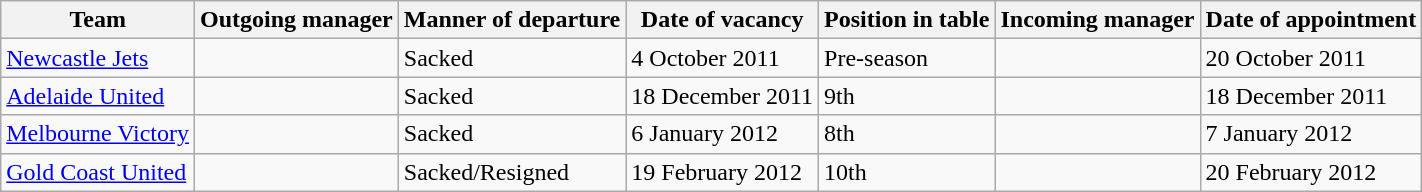<table class="wikitable sortable">
<tr>
<th>Team</th>
<th>Outgoing manager</th>
<th>Manner of departure</th>
<th>Date of vacancy</th>
<th>Position in table</th>
<th>Incoming manager</th>
<th>Date of appointment</th>
</tr>
<tr>
<td><a href='#'>Newcastle Jets</a></td>
<td></td>
<td>Sacked</td>
<td>4 October 2011</td>
<td>Pre-season</td>
<td></td>
<td>20 October 2011</td>
</tr>
<tr>
<td><a href='#'>Adelaide United</a></td>
<td></td>
<td>Sacked</td>
<td>18 December 2011</td>
<td>9th</td>
<td></td>
<td>18 December 2011</td>
</tr>
<tr>
<td><a href='#'>Melbourne Victory</a></td>
<td></td>
<td>Sacked</td>
<td>6 January 2012</td>
<td>8th</td>
<td></td>
<td>7 January 2012</td>
</tr>
<tr>
<td><a href='#'>Gold Coast United</a></td>
<td></td>
<td>Sacked/Resigned</td>
<td>19 February 2012</td>
<td>10th</td>
<td></td>
<td>20 February 2012</td>
</tr>
</table>
